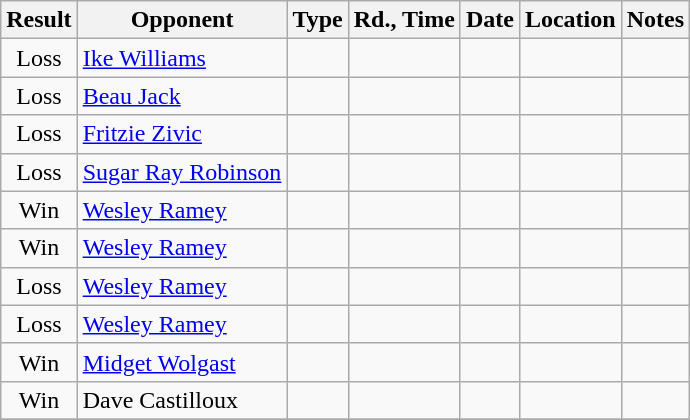<table class="wikitable" style="text-align:center;">
<tr>
<th>Result</th>
<th>Opponent</th>
<th>Type</th>
<th>Rd., Time</th>
<th>Date</th>
<th>Location</th>
<th>Notes</th>
</tr>
<tr>
<td>Loss</td>
<td align=left> <a href='#'>Ike Williams</a></td>
<td></td>
<td></td>
<td></td>
<td align=left></td>
<td align=left></td>
</tr>
<tr>
<td>Loss</td>
<td align=left> <a href='#'>Beau Jack</a></td>
<td></td>
<td></td>
<td></td>
<td align=left></td>
<td align=left></td>
</tr>
<tr>
<td>Loss</td>
<td align=left> <a href='#'>Fritzie Zivic</a></td>
<td></td>
<td></td>
<td></td>
<td align=left></td>
<td align=left></td>
</tr>
<tr>
<td>Loss</td>
<td align=left> <a href='#'>Sugar Ray Robinson</a></td>
<td></td>
<td></td>
<td></td>
<td align=left></td>
<td align=left></td>
</tr>
<tr>
<td>Win</td>
<td align=left> <a href='#'>Wesley Ramey</a></td>
<td></td>
<td></td>
<td></td>
<td align=left></td>
<td align=left></td>
</tr>
<tr>
<td>Win</td>
<td align=left> <a href='#'>Wesley Ramey</a></td>
<td></td>
<td></td>
<td></td>
<td align=left></td>
<td align=left></td>
</tr>
<tr>
<td>Loss</td>
<td align=left> <a href='#'>Wesley Ramey</a></td>
<td></td>
<td></td>
<td></td>
<td align=left></td>
<td align=left></td>
</tr>
<tr>
<td>Loss</td>
<td align=left> <a href='#'>Wesley Ramey</a></td>
<td></td>
<td></td>
<td></td>
<td align=left></td>
<td align=left></td>
</tr>
<tr>
<td>Win</td>
<td align=left> <a href='#'>Midget Wolgast</a></td>
<td></td>
<td></td>
<td></td>
<td align=left></td>
<td align=left></td>
</tr>
<tr>
<td>Win</td>
<td align=left> Dave Castilloux</td>
<td></td>
<td></td>
<td></td>
<td align=left></td>
<td align=left></td>
</tr>
<tr>
</tr>
</table>
